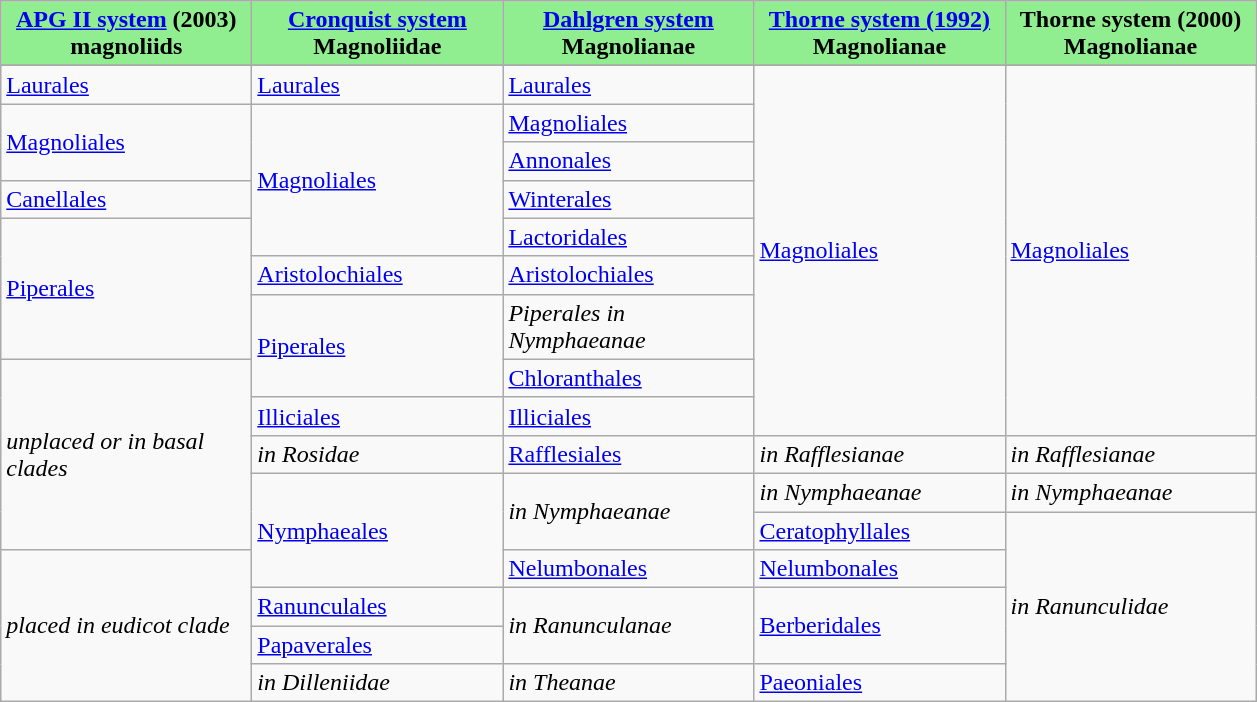<table class="wikitable" align="left" style="margin-left:1em">
<tr>
<th style="background:lightgreen" align="center" width="160px"><a href='#'>APG II system</a> (2003) <br>magnoliids</th>
<th style="background:lightgreen" align="center" width="160px"><a href='#'>Cronquist system</a><br>Magnoliidae</th>
<th style="background:lightgreen" align="center" width="160px"><a href='#'>Dahlgren system</a><br>Magnolianae</th>
<th style="background:lightgreen" align="center" width="160px"><a href='#'>Thorne system (1992)</a><br>Magnolianae</th>
<th style="background:lightgreen" align="center" width="160px">Thorne system (2000)<br>Magnolianae</th>
</tr>
<tr>
</tr>
<tr>
<td><a href='#'>Laurales</a></td>
<td><a href='#'>Laurales</a></td>
<td><a href='#'>Laurales</a></td>
<td rowspan=9><a href='#'>Magnoliales</a></td>
<td rowspan=9><a href='#'>Magnoliales</a></td>
</tr>
<tr>
<td rowspan=2><a href='#'>Magnoliales</a></td>
<td rowspan=4><a href='#'>Magnoliales</a></td>
<td><a href='#'>Magnoliales</a></td>
</tr>
<tr>
<td><a href='#'>Annonales</a></td>
</tr>
<tr>
<td><a href='#'>Canellales</a></td>
<td><a href='#'>Winterales</a></td>
</tr>
<tr>
<td rowspan=3><a href='#'>Piperales</a></td>
<td><a href='#'>Lactoridales</a></td>
</tr>
<tr>
<td><a href='#'>Aristolochiales</a></td>
<td><a href='#'>Aristolochiales</a></td>
</tr>
<tr>
<td rowspan=2><a href='#'>Piperales</a></td>
<td><em>Piperales in Nymphaeanae</em></td>
</tr>
<tr>
<td rowspan=5><em>unplaced or in basal clades</em></td>
<td><a href='#'>Chloranthales</a></td>
</tr>
<tr>
<td><a href='#'>Illiciales</a></td>
<td><a href='#'>Illiciales</a></td>
</tr>
<tr>
<td><em>in Rosidae</em></td>
<td><a href='#'>Rafflesiales</a></td>
<td><em>in Rafflesianae</em></td>
<td><em>in Rafflesianae</em></td>
</tr>
<tr>
<td rowspan=3><a href='#'>Nymphaeales</a></td>
<td rowspan=2><em>in Nymphaeanae</em></td>
<td><em>in Nymphaeanae</em></td>
<td><em>in Nymphaeanae</em></td>
</tr>
<tr>
<td><a href='#'>Ceratophyllales</a></td>
<td rowspan=5><em>in Ranunculidae</em></td>
</tr>
<tr>
<td rowspan=4><em>placed in eudicot clade</em></td>
<td><a href='#'>Nelumbonales</a></td>
<td><a href='#'>Nelumbonales</a></td>
</tr>
<tr>
<td><a href='#'>Ranunculales</a></td>
<td rowspan=2><em>in Ranunculanae</em></td>
<td rowspan=2><a href='#'>Berberidales</a></td>
</tr>
<tr>
<td><a href='#'>Papaverales</a></td>
</tr>
<tr>
<td><em>in Dilleniidae</em></td>
<td><em>in Theanae</em></td>
<td><a href='#'>Paeoniales</a></td>
</tr>
</table>
